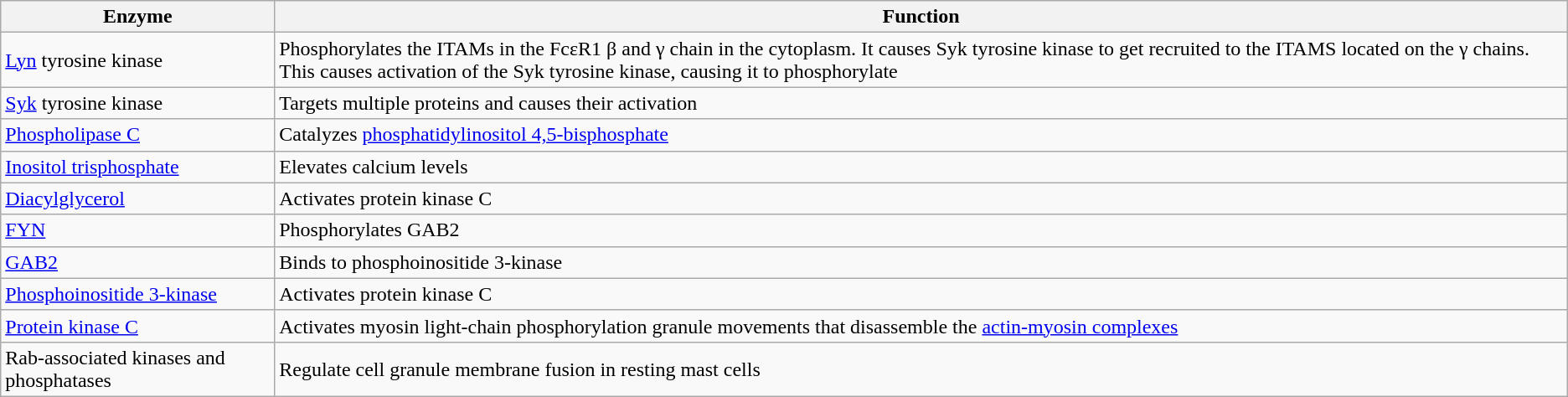<table class="wikitable">
<tr>
<th>Enzyme</th>
<th>Function</th>
</tr>
<tr>
<td><a href='#'>Lyn</a> tyrosine kinase</td>
<td>Phosphorylates the ITAMs in the FcεR1 β and γ chain in the cytoplasm. It causes Syk tyrosine kinase to get recruited to the ITAMS located on the γ chains. This causes activation of the Syk tyrosine kinase, causing it to phosphorylate</td>
</tr>
<tr>
<td><a href='#'>Syk</a> tyrosine kinase</td>
<td>Targets multiple proteins and causes their activation</td>
</tr>
<tr>
<td><a href='#'>Phospholipase C</a></td>
<td>Catalyzes <a href='#'>phosphatidylinositol 4,5-bisphosphate</a></td>
</tr>
<tr>
<td><a href='#'>Inositol trisphosphate</a></td>
<td>Elevates calcium levels</td>
</tr>
<tr>
<td><a href='#'>Diacylglycerol</a></td>
<td>Activates protein kinase C</td>
</tr>
<tr>
<td><a href='#'>FYN</a></td>
<td>Phosphorylates GAB2</td>
</tr>
<tr>
<td><a href='#'>GAB2</a></td>
<td>Binds to phosphoinositide 3-kinase</td>
</tr>
<tr>
<td><a href='#'>Phosphoinositide 3-kinase</a></td>
<td>Activates protein kinase C</td>
</tr>
<tr>
<td><a href='#'>Protein kinase C</a></td>
<td>Activates myosin light-chain phosphorylation granule movements that disassemble the <a href='#'>actin-myosin complexes</a></td>
</tr>
<tr>
<td>Rab-associated kinases and phosphatases</td>
<td>Regulate cell granule membrane fusion in resting mast cells</td>
</tr>
</table>
